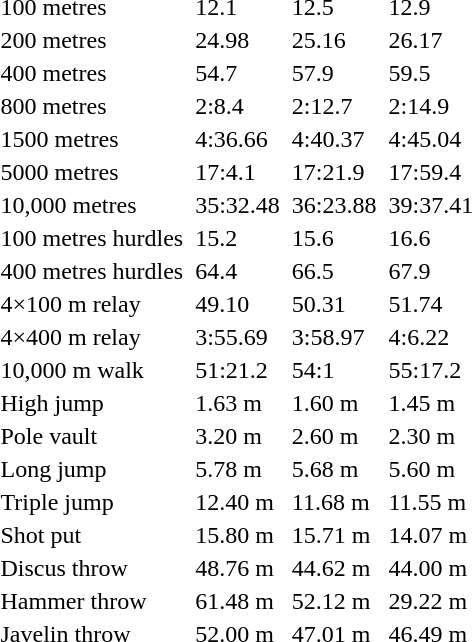<table>
<tr>
<td>100 metres</td>
<td></td>
<td>12.1</td>
<td></td>
<td>12.5</td>
<td></td>
<td>12.9</td>
</tr>
<tr>
<td>200 metres</td>
<td></td>
<td>24.98</td>
<td></td>
<td>25.16</td>
<td></td>
<td>26.17</td>
</tr>
<tr>
<td>400 metres</td>
<td></td>
<td>54.7</td>
<td></td>
<td>57.9</td>
<td></td>
<td>59.5</td>
</tr>
<tr>
<td>800 metres</td>
<td></td>
<td>2:8.4</td>
<td></td>
<td>2:12.7</td>
<td></td>
<td>2:14.9</td>
</tr>
<tr>
<td>1500 metres</td>
<td></td>
<td>4:36.66</td>
<td></td>
<td>4:40.37</td>
<td></td>
<td>4:45.04</td>
</tr>
<tr>
<td>5000 metres</td>
<td></td>
<td>17:4.1</td>
<td></td>
<td>17:21.9</td>
<td></td>
<td>17:59.4</td>
</tr>
<tr>
<td>10,000 metres</td>
<td></td>
<td>35:32.48</td>
<td></td>
<td>36:23.88</td>
<td></td>
<td>39:37.41</td>
</tr>
<tr>
<td>100 metres hurdles</td>
<td></td>
<td>15.2</td>
<td></td>
<td>15.6</td>
<td></td>
<td>16.6</td>
</tr>
<tr>
<td>400 metres hurdles</td>
<td></td>
<td>64.4</td>
<td></td>
<td>66.5</td>
<td></td>
<td>67.9</td>
</tr>
<tr>
<td>4×100 m relay</td>
<td></td>
<td>49.10</td>
<td></td>
<td>50.31</td>
<td></td>
<td>51.74</td>
</tr>
<tr>
<td>4×400 m relay</td>
<td></td>
<td>3:55.69</td>
<td></td>
<td>3:58.97</td>
<td></td>
<td>4:6.22</td>
</tr>
<tr>
<td>10,000 m walk</td>
<td></td>
<td>51:21.2</td>
<td></td>
<td>54:1</td>
<td></td>
<td>55:17.2</td>
</tr>
<tr>
<td>High jump</td>
<td></td>
<td>1.63 m</td>
<td></td>
<td>1.60 m</td>
<td></td>
<td>1.45 m</td>
</tr>
<tr>
<td>Pole vault</td>
<td></td>
<td>3.20 m</td>
<td></td>
<td>2.60 m</td>
<td></td>
<td>2.30 m</td>
</tr>
<tr>
<td>Long jump</td>
<td></td>
<td>5.78 m</td>
<td></td>
<td>5.68 m</td>
<td></td>
<td>5.60 m</td>
</tr>
<tr>
<td>Triple jump</td>
<td></td>
<td>12.40 m</td>
<td></td>
<td>11.68 m</td>
<td></td>
<td>11.55 m</td>
</tr>
<tr>
<td>Shot put</td>
<td></td>
<td>15.80 m</td>
<td></td>
<td>15.71 m</td>
<td></td>
<td>14.07 m</td>
</tr>
<tr>
<td>Discus throw</td>
<td></td>
<td>48.76 m</td>
<td></td>
<td>44.62 m</td>
<td></td>
<td>44.00 m</td>
</tr>
<tr>
<td>Hammer throw</td>
<td></td>
<td>61.48 m</td>
<td></td>
<td>52.12 m</td>
<td></td>
<td>29.22 m</td>
</tr>
<tr>
<td>Javelin throw</td>
<td></td>
<td>52.00 m</td>
<td></td>
<td>47.01 m</td>
<td></td>
<td>46.49 m</td>
</tr>
</table>
